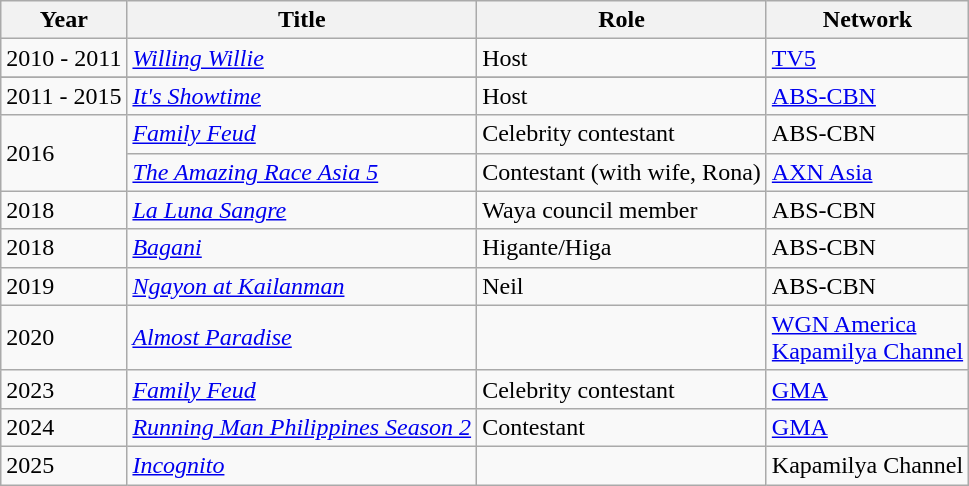<table class="wikitable">
<tr>
<th>Year</th>
<th>Title</th>
<th>Role</th>
<th>Network</th>
</tr>
<tr>
<td>2010 - 2011</td>
<td><em><a href='#'>Willing Willie</a></em></td>
<td>Host</td>
<td><a href='#'>TV5</a></td>
</tr>
<tr>
</tr>
<tr>
<td>2011 - 2015</td>
<td><em><a href='#'>It's Showtime</a></em></td>
<td>Host</td>
<td><a href='#'>ABS-CBN</a></td>
</tr>
<tr>
<td rowspan="2">2016</td>
<td><em><a href='#'>Family Feud</a></em></td>
<td>Celebrity contestant</td>
<td>ABS-CBN</td>
</tr>
<tr>
<td><em><a href='#'>The Amazing Race Asia 5</a></em></td>
<td>Contestant (with wife, Rona)</td>
<td><a href='#'>AXN Asia</a></td>
</tr>
<tr>
<td>2018</td>
<td><em><a href='#'>La Luna Sangre</a></em></td>
<td>Waya council member</td>
<td>ABS-CBN</td>
</tr>
<tr>
<td>2018</td>
<td><em><a href='#'>Bagani</a></em></td>
<td>Higante/Higa</td>
<td>ABS-CBN</td>
</tr>
<tr>
<td>2019</td>
<td><em><a href='#'>Ngayon at Kailanman</a></em></td>
<td>Neil</td>
<td>ABS-CBN</td>
</tr>
<tr>
<td>2020</td>
<td><em><a href='#'>Almost Paradise</a></em></td>
<td></td>
<td><a href='#'>WGN America</a><br><a href='#'>Kapamilya Channel</a></td>
</tr>
<tr>
<td>2023</td>
<td><em><a href='#'>Family Feud</a></em></td>
<td>Celebrity contestant</td>
<td><a href='#'>GMA</a></td>
</tr>
<tr>
<td>2024</td>
<td><em><a href='#'>Running Man Philippines Season 2</a></em></td>
<td>Contestant</td>
<td><a href='#'>GMA</a></td>
</tr>
<tr>
<td>2025</td>
<td><em><a href='#'>Incognito</a></em></td>
<td></td>
<td>Kapamilya Channel</td>
</tr>
</table>
